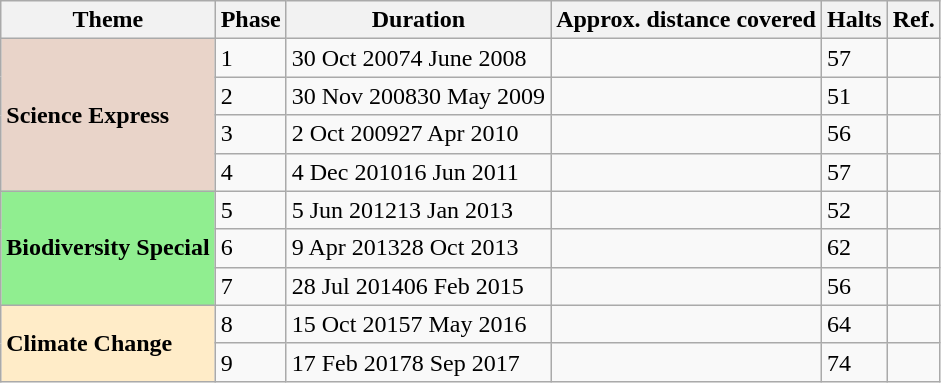<table class="wikitable">
<tr>
<th>Theme</th>
<th>Phase</th>
<th>Duration</th>
<th>Approx. distance covered</th>
<th>Halts</th>
<th>Ref.</th>
</tr>
<tr>
<td rowspan="4" style="background-color:#E9D4C9;"><strong>Science Express</strong></td>
<td>1</td>
<td>30 Oct 20074 June 2008</td>
<td></td>
<td>57</td>
<td></td>
</tr>
<tr>
<td>2</td>
<td>30 Nov 200830 May 2009</td>
<td></td>
<td>51</td>
<td></td>
</tr>
<tr>
<td>3</td>
<td>2 Oct 200927 Apr 2010</td>
<td></td>
<td>56</td>
<td></td>
</tr>
<tr>
<td>4</td>
<td>4 Dec 201016 Jun 2011</td>
<td></td>
<td>57</td>
<td></td>
</tr>
<tr>
<td rowspan="3" style="background-color:#90EE90;"><strong>Biodiversity Special</strong></td>
<td>5</td>
<td>5 Jun 201213 Jan 2013</td>
<td></td>
<td>52</td>
<td></td>
</tr>
<tr>
<td>6</td>
<td>9 Apr 201328 Oct 2013</td>
<td></td>
<td>62</td>
<td></td>
</tr>
<tr>
<td>7</td>
<td>28 Jul 201406 Feb 2015</td>
<td></td>
<td>56</td>
<td></td>
</tr>
<tr>
<td rowspan="2" style="background-color:#FFECC8;"><strong>Climate Change</strong></td>
<td>8</td>
<td>15 Oct 20157 May 2016</td>
<td></td>
<td>64</td>
<td></td>
</tr>
<tr>
<td>9</td>
<td>17 Feb 20178 Sep 2017</td>
<td></td>
<td>74</td>
<td></td>
</tr>
</table>
